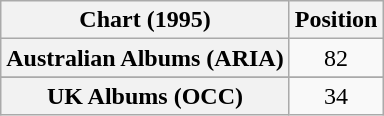<table class="wikitable plainrowheaders sortable" style="text-align:center">
<tr>
<th scope="col">Chart (1995)</th>
<th scope="col">Position</th>
</tr>
<tr>
<th scope="row">Australian Albums (ARIA)</th>
<td>82</td>
</tr>
<tr>
</tr>
<tr>
<th scope="row">UK Albums (OCC)</th>
<td>34</td>
</tr>
</table>
